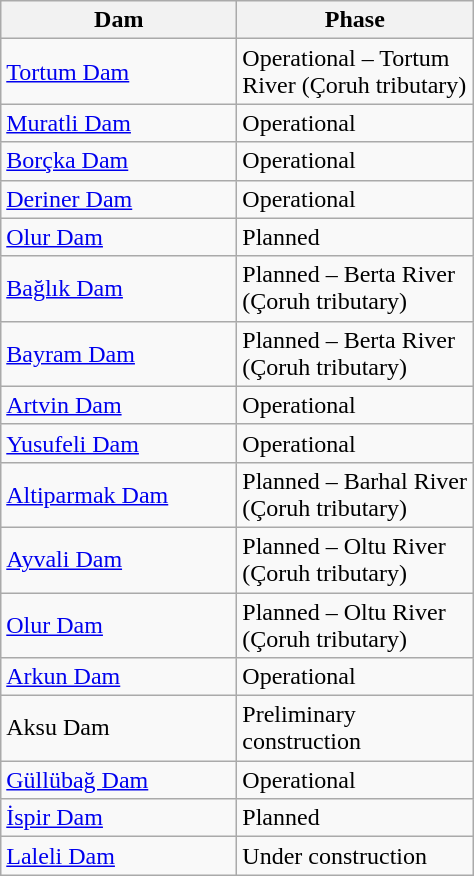<table class="wikitable">
<tr>
<th width="150", align="left">Dam</th>
<th width="150", align="left">Phase</th>
</tr>
<tr>
<td><a href='#'>Tortum Dam</a></td>
<td>Operational – Tortum River (Çoruh tributary)</td>
</tr>
<tr>
<td><a href='#'>Muratli Dam</a></td>
<td>Operational</td>
</tr>
<tr>
<td><a href='#'>Borçka Dam</a></td>
<td>Operational</td>
</tr>
<tr>
<td><a href='#'>Deriner Dam</a></td>
<td>Operational</td>
</tr>
<tr>
<td><a href='#'>Olur Dam</a></td>
<td>Planned</td>
</tr>
<tr>
<td><a href='#'>Bağlık Dam</a></td>
<td>Planned – Berta River (Çoruh tributary)</td>
</tr>
<tr>
<td><a href='#'>Bayram Dam</a></td>
<td>Planned – Berta River (Çoruh tributary)</td>
</tr>
<tr>
<td><a href='#'>Artvin Dam</a></td>
<td>Operational</td>
</tr>
<tr>
<td><a href='#'>Yusufeli Dam</a></td>
<td>Operational</td>
</tr>
<tr>
<td><a href='#'>Altiparmak Dam</a></td>
<td>Planned – Barhal River (Çoruh tributary)</td>
</tr>
<tr>
<td><a href='#'>Ayvali Dam</a></td>
<td>Planned – Oltu River (Çoruh tributary)</td>
</tr>
<tr>
<td><a href='#'>Olur Dam</a></td>
<td>Planned – Oltu River (Çoruh tributary)</td>
</tr>
<tr>
<td><a href='#'>Arkun Dam</a></td>
<td>Operational</td>
</tr>
<tr>
<td>Aksu Dam</td>
<td>Preliminary construction</td>
</tr>
<tr>
<td><a href='#'>Güllübağ Dam</a></td>
<td>Operational</td>
</tr>
<tr>
<td><a href='#'>İspir Dam</a></td>
<td>Planned</td>
</tr>
<tr>
<td><a href='#'>Laleli Dam</a></td>
<td>Under construction</td>
</tr>
</table>
